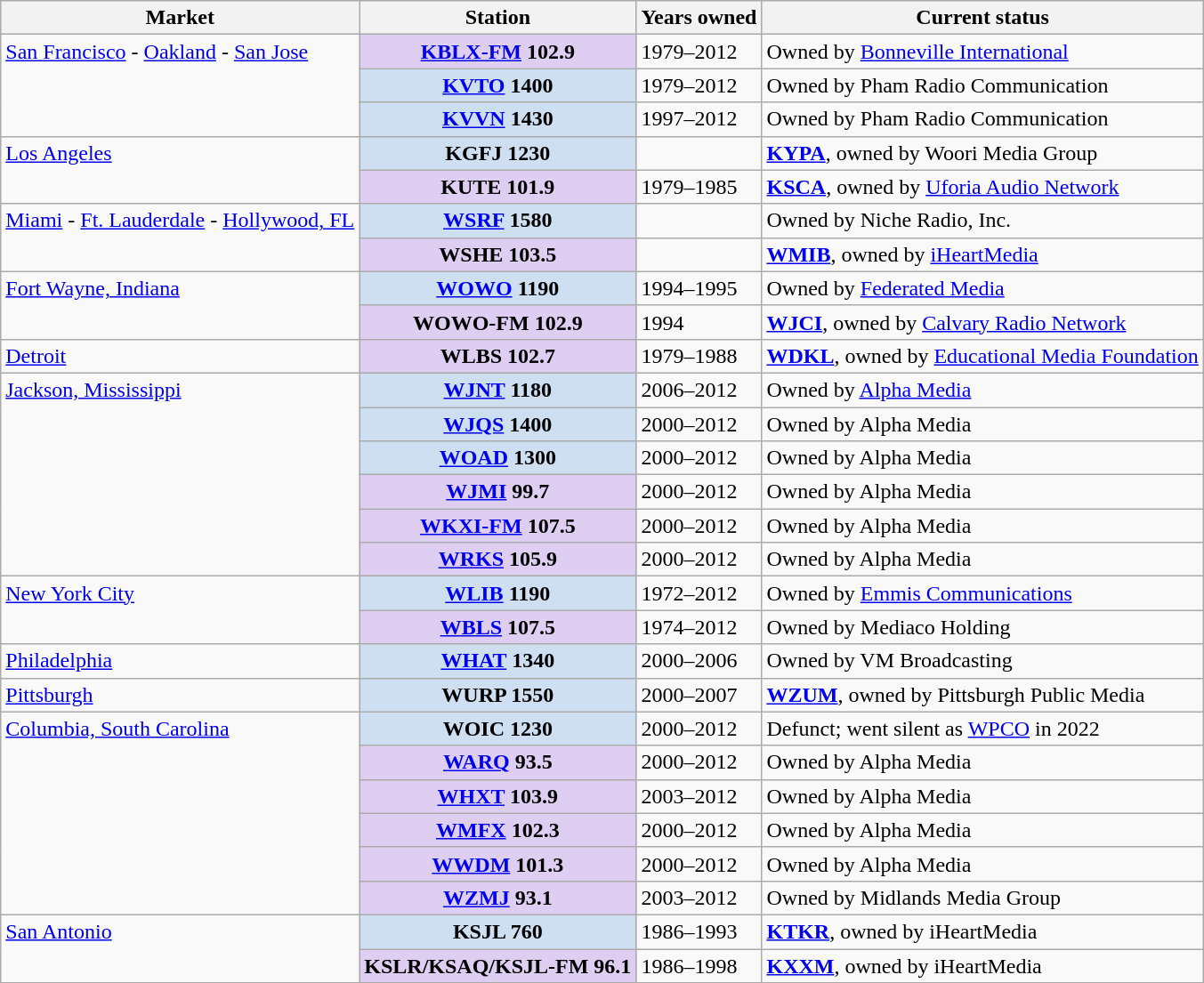<table class="wikitable">
<tr>
<th>Market</th>
<th>Station</th>
<th>Years owned</th>
<th>Current status</th>
</tr>
<tr style="vertical-align: top; text-align: left;">
<td rowspan="3"><a href='#'>San Francisco</a> - <a href='#'>Oakland</a> - <a href='#'>San Jose</a></td>
<th style="background: #ddcef2;"><a href='#'>KBLX-FM</a> 102.9</th>
<td>1979–2012</td>
<td>Owned by <a href='#'>Bonneville International</a></td>
</tr>
<tr style="vertical-align: top; text-align: left;">
<th style="background: #cedff2;"><a href='#'>KVTO</a> 1400</th>
<td>1979–2012</td>
<td>Owned by Pham Radio Communication</td>
</tr>
<tr style="vertical-align: top; text-align: left;">
<th style="background: #cedff2;"><a href='#'>KVVN</a> 1430</th>
<td>1997–2012</td>
<td>Owned by Pham Radio Communication</td>
</tr>
<tr style="vertical-align: top; text-align: left;">
<td rowspan="2"><a href='#'>Los Angeles</a></td>
<th style="background: #cedff2">KGFJ 1230</th>
<td></td>
<td><strong><a href='#'>KYPA</a></strong>, owned by Woori Media Group</td>
</tr>
<tr style="vertical-align: top; text-align: left;">
<th style="background: #ddcef2;">KUTE 101.9</th>
<td>1979–1985</td>
<td><strong><a href='#'>KSCA</a></strong>, owned by <a href='#'>Uforia Audio Network</a></td>
</tr>
<tr style="vertical-align: top; text-align: left;">
<td rowspan="2"><a href='#'>Miami</a> - <a href='#'>Ft. Lauderdale</a> - <a href='#'>Hollywood, FL</a></td>
<th style="background: #cedff2"><a href='#'>WSRF</a> 1580</th>
<td></td>
<td>Owned by Niche Radio, Inc.</td>
</tr>
<tr style="vertical-align: top; text-align: left;">
<th style="background: #ddcef2;">WSHE 103.5</th>
<td></td>
<td><strong><a href='#'>WMIB</a></strong>, owned by <a href='#'>iHeartMedia</a></td>
</tr>
<tr style="vertical-align: top; text-align: left;">
<td rowspan="2"><a href='#'>Fort Wayne, Indiana</a></td>
<th style="background: #cedff2"><a href='#'>WOWO</a> 1190</th>
<td>1994–1995</td>
<td>Owned by <a href='#'>Federated Media</a></td>
</tr>
<tr style="vertical-align: top; text-align: left;">
<th style="background: #ddcef2;">WOWO-FM 102.9</th>
<td>1994</td>
<td><strong><a href='#'>WJCI</a></strong>, owned by <a href='#'>Calvary Radio Network</a></td>
</tr>
<tr style="vertical-align: top; text-align: left;">
<td><a href='#'>Detroit</a></td>
<th style="background: #ddcef2;">WLBS 102.7</th>
<td>1979–1988</td>
<td><strong><a href='#'>WDKL</a></strong>, owned by <a href='#'>Educational Media Foundation</a></td>
</tr>
<tr style="vertical-align: top; text-align: left;">
<td rowspan="6"><a href='#'>Jackson, Mississippi</a></td>
<th style="background: #cedff2;"><a href='#'>WJNT</a> 1180</th>
<td>2006–2012</td>
<td>Owned by <a href='#'>Alpha Media</a></td>
</tr>
<tr style="vertical-align: top; text-align: left;">
<th style="background: #cedff2;"><a href='#'>WJQS</a> 1400</th>
<td>2000–2012</td>
<td>Owned by Alpha Media</td>
</tr>
<tr style="vertical-align: top; text-align: left;">
<th style="background: #cedff2;"><a href='#'>WOAD</a> 1300</th>
<td>2000–2012</td>
<td>Owned by Alpha Media</td>
</tr>
<tr style="vertical-align: top; text-align: left;">
<th style="background: #ddcef2;"><a href='#'>WJMI</a> 99.7</th>
<td>2000–2012</td>
<td>Owned by Alpha Media</td>
</tr>
<tr style="vertical-align: top; text-align: left;">
<th style="background: #ddcef2;"><a href='#'>WKXI-FM</a> 107.5</th>
<td>2000–2012</td>
<td>Owned by Alpha Media</td>
</tr>
<tr style="vertical-align: top; text-align: left;">
<th style="background: #ddcef2;"><a href='#'>WRKS</a> 105.9</th>
<td>2000–2012</td>
<td>Owned by Alpha Media</td>
</tr>
<tr style="vertical-align: top; text-align: left;">
<td rowspan="2"><a href='#'>New York City</a></td>
<th style="background: #cedff2;"><a href='#'>WLIB</a> 1190</th>
<td>1972–2012</td>
<td>Owned by <a href='#'>Emmis Communications</a></td>
</tr>
<tr style="vertical-align: top; text-align: left;">
<th style="background: #ddcef2;"><a href='#'>WBLS</a> 107.5</th>
<td>1974–2012</td>
<td>Owned by Mediaco Holding</td>
</tr>
<tr style="vertical-align: top; text-align: left;">
<td><a href='#'>Philadelphia</a></td>
<th style="background: #cedff2"><a href='#'>WHAT</a> 1340</th>
<td>2000–2006</td>
<td>Owned by VM Broadcasting</td>
</tr>
<tr style="vertical-align: top; text-align: left;">
<td><a href='#'>Pittsburgh</a></td>
<th style="background: #cedff2">WURP 1550</th>
<td>2000–2007</td>
<td><strong><a href='#'>WZUM</a></strong>, owned by Pittsburgh Public Media</td>
</tr>
<tr style="vertical-align: top; text-align: left;">
<td rowspan="6"><a href='#'>Columbia, South Carolina</a></td>
<th style="background: #cedff2;">WOIC 1230</th>
<td>2000–2012</td>
<td>Defunct; went silent as <a href='#'>WPCO</a> in 2022</td>
</tr>
<tr style="vertical-align: top; text-align: left;">
<th style="background: #ddcef2;"><a href='#'>WARQ</a> 93.5</th>
<td>2000–2012</td>
<td>Owned by Alpha Media</td>
</tr>
<tr style="vertical-align: top; text-align: left;">
<th style="background: #ddcef2;"><a href='#'>WHXT</a> 103.9</th>
<td>2003–2012</td>
<td>Owned by Alpha Media</td>
</tr>
<tr style="vertical-align: top; text-align: left;">
<th style="background: #ddcef2;"><a href='#'>WMFX</a> 102.3</th>
<td>2000–2012</td>
<td>Owned by Alpha Media</td>
</tr>
<tr style="vertical-align: top; text-align: left;">
<th style="background: #ddcef2;"><a href='#'>WWDM</a> 101.3</th>
<td>2000–2012</td>
<td>Owned by Alpha Media</td>
</tr>
<tr style="vertical-align: top; text-align: left;">
<th style="background: #ddcef2;"><a href='#'>WZMJ</a> 93.1</th>
<td>2003–2012</td>
<td>Owned by Midlands Media Group</td>
</tr>
<tr style="vertical-align: top; text-align: left;">
<td rowspan="2"><a href='#'>San Antonio</a></td>
<th style="background: #cedff2">KSJL 760</th>
<td>1986–1993</td>
<td><strong><a href='#'>KTKR</a></strong>, owned by iHeartMedia</td>
</tr>
<tr style="vertical-align: top; text-align: left;">
<th style="background: #ddcef2;">KSLR/KSAQ/KSJL-FM 96.1</th>
<td>1986–1998</td>
<td><strong><a href='#'>KXXM</a></strong>, owned by iHeartMedia</td>
</tr>
<tr style="vertical-align: top; text-align: left;">
</tr>
</table>
